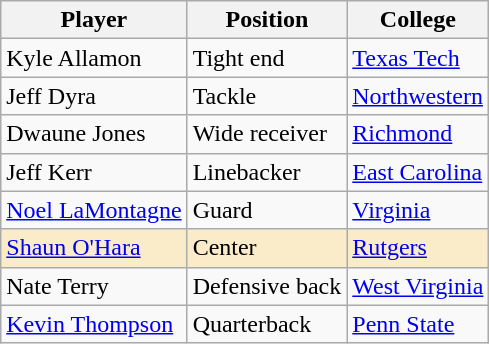<table class="wikitable">
<tr>
<th>Player</th>
<th>Position</th>
<th>College</th>
</tr>
<tr>
<td>Kyle Allamon</td>
<td>Tight end</td>
<td><a href='#'>Texas Tech</a></td>
</tr>
<tr>
<td>Jeff Dyra</td>
<td>Tackle</td>
<td><a href='#'>Northwestern</a></td>
</tr>
<tr>
<td>Dwaune Jones</td>
<td>Wide receiver</td>
<td><a href='#'>Richmond</a></td>
</tr>
<tr>
<td>Jeff Kerr</td>
<td>Linebacker</td>
<td><a href='#'>East Carolina</a></td>
</tr>
<tr>
<td><a href='#'>Noel LaMontagne</a></td>
<td>Guard</td>
<td><a href='#'>Virginia</a></td>
</tr>
<tr style="background:#faecc8;">
<td><a href='#'>Shaun O'Hara</a></td>
<td>Center</td>
<td><a href='#'>Rutgers</a></td>
</tr>
<tr>
<td>Nate Terry</td>
<td>Defensive back</td>
<td><a href='#'>West Virginia</a></td>
</tr>
<tr>
<td><a href='#'>Kevin Thompson</a></td>
<td>Quarterback</td>
<td><a href='#'>Penn State</a></td>
</tr>
</table>
